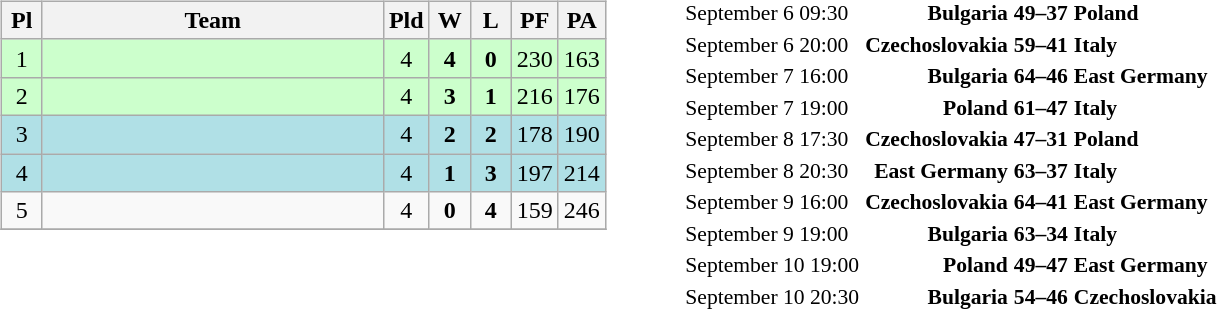<table>
<tr>
<td width="50%"><br><table class="wikitable" style="text-align: center;">
<tr>
<th width=20>Pl</th>
<th width=220>Team</th>
<th width=20>Pld</th>
<th width=20>W</th>
<th width=20>L</th>
<th width=20>PF</th>
<th width=20>PA</th>
</tr>
<tr bgcolor=ccffcc>
<td>1</td>
<td align="left"></td>
<td>4</td>
<td><strong>4</strong></td>
<td><strong>0</strong></td>
<td>230</td>
<td>163</td>
</tr>
<tr bgcolor=ccffcc>
<td>2</td>
<td align="left"></td>
<td>4</td>
<td><strong>3</strong></td>
<td><strong>1</strong></td>
<td>216</td>
<td>176</td>
</tr>
<tr bgcolor=b0e0e6>
<td>3</td>
<td align="left"></td>
<td>4</td>
<td><strong>2</strong></td>
<td><strong>2</strong></td>
<td>178</td>
<td>190</td>
</tr>
<tr bgcolor=b0e0e6>
<td>4</td>
<td align="left"></td>
<td>4</td>
<td><strong>1</strong></td>
<td><strong>3</strong></td>
<td>197</td>
<td>214</td>
</tr>
<tr>
<td>5</td>
<td align="left"></td>
<td>4</td>
<td><strong>0</strong></td>
<td><strong>4</strong></td>
<td>159</td>
<td>246</td>
</tr>
<tr>
</tr>
</table>
<br>
<br>
<br></td>
<td><br><table style="font-size:90%; margin: 0 auto;">
<tr>
<td>September 6 09:30</td>
<td align="right"><strong>Bulgaria</strong> </td>
<td align="center"><strong>49–37</strong></td>
<td><strong> Poland</strong></td>
</tr>
<tr>
<td>September 6 20:00</td>
<td align="right"><strong>Czechoslovakia</strong> </td>
<td align="center"><strong>59–41</strong></td>
<td><strong> Italy</strong></td>
</tr>
<tr>
<td>September 7 16:00</td>
<td align="right"><strong>Bulgaria</strong> </td>
<td align="center"><strong>64–46</strong></td>
<td><strong> East Germany</strong></td>
</tr>
<tr>
<td>September 7 19:00</td>
<td align="right"><strong>Poland</strong> </td>
<td align="center"><strong>61–47</strong></td>
<td><strong> Italy</strong></td>
</tr>
<tr>
<td>September 8 17:30</td>
<td align="right"><strong>Czechoslovakia</strong> </td>
<td align="center"><strong>47–31</strong></td>
<td><strong> Poland</strong></td>
</tr>
<tr>
<td>September 8 20:30</td>
<td align="right"><strong>East Germany</strong> </td>
<td align="center"><strong>63–37</strong></td>
<td><strong> Italy</strong></td>
</tr>
<tr>
<td>September 9 16:00</td>
<td align="right"><strong>Czechoslovakia</strong> </td>
<td align="center"><strong>64–41</strong></td>
<td><strong> East Germany</strong></td>
</tr>
<tr>
<td>September 9 19:00</td>
<td align="right"><strong>Bulgaria</strong> </td>
<td align="center"><strong>63–34</strong></td>
<td><strong> Italy</strong></td>
</tr>
<tr>
<td>September 10 19:00</td>
<td align="right"><strong>Poland</strong> </td>
<td align="center"><strong>49–47</strong></td>
<td><strong> East Germany</strong></td>
</tr>
<tr>
<td>September 10 20:30</td>
<td align="right"><strong>Bulgaria</strong> </td>
<td align="center"><strong>54–46</strong></td>
<td><strong> Czechoslovakia</strong></td>
</tr>
<tr>
</tr>
</table>
</td>
</tr>
</table>
